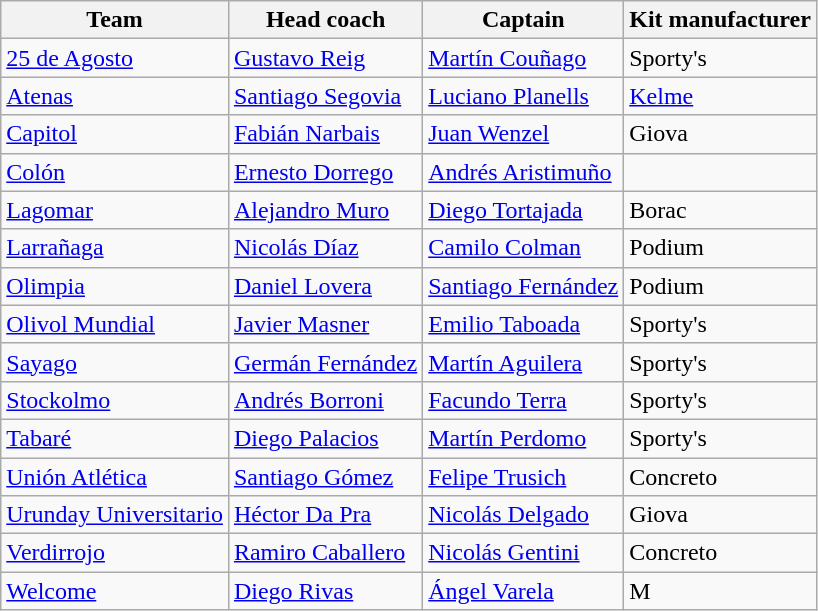<table class="wikitable sortable">
<tr>
<th>Team</th>
<th>Head coach</th>
<th>Captain</th>
<th>Kit manufacturer</th>
</tr>
<tr>
<td><a href='#'>25 de Agosto</a></td>
<td> <a href='#'>Gustavo Reig</a></td>
<td> <a href='#'>Martín Couñago</a></td>
<td>Sporty's</td>
</tr>
<tr>
<td><a href='#'>Atenas</a></td>
<td> <a href='#'>Santiago Segovia</a></td>
<td> <a href='#'>Luciano Planells</a></td>
<td><a href='#'>Kelme</a></td>
</tr>
<tr>
<td><a href='#'>Capitol</a></td>
<td> <a href='#'>Fabián Narbais</a></td>
<td> <a href='#'>Juan Wenzel</a></td>
<td>Giova</td>
</tr>
<tr>
<td><a href='#'>Colón</a></td>
<td> <a href='#'>Ernesto Dorrego</a></td>
<td> <a href='#'>Andrés Aristimuño</a></td>
<td></td>
</tr>
<tr>
<td><a href='#'>Lagomar</a></td>
<td> <a href='#'>Alejandro Muro</a></td>
<td> <a href='#'>Diego Tortajada</a></td>
<td>Borac</td>
</tr>
<tr>
<td><a href='#'>Larrañaga</a></td>
<td> <a href='#'>Nicolás Díaz</a></td>
<td> <a href='#'>Camilo Colman</a></td>
<td>Podium</td>
</tr>
<tr>
<td><a href='#'>Olimpia</a></td>
<td> <a href='#'>Daniel Lovera</a></td>
<td> <a href='#'>Santiago Fernández</a></td>
<td>Podium</td>
</tr>
<tr>
<td><a href='#'>Olivol Mundial</a></td>
<td> <a href='#'>Javier Masner</a></td>
<td> <a href='#'>Emilio Taboada</a></td>
<td>Sporty's</td>
</tr>
<tr>
<td><a href='#'>Sayago</a></td>
<td> <a href='#'>Germán Fernández</a></td>
<td> <a href='#'>Martín Aguilera</a></td>
<td>Sporty's</td>
</tr>
<tr>
<td><a href='#'>Stockolmo</a></td>
<td> <a href='#'>Andrés Borroni</a></td>
<td> <a href='#'>Facundo Terra</a></td>
<td>Sporty's</td>
</tr>
<tr>
<td><a href='#'>Tabaré</a></td>
<td> <a href='#'>Diego Palacios</a></td>
<td> <a href='#'>Martín Perdomo</a></td>
<td>Sporty's</td>
</tr>
<tr>
<td><a href='#'>Unión Atlética</a></td>
<td> <a href='#'>Santiago Gómez</a></td>
<td> <a href='#'>Felipe Trusich</a></td>
<td>Concreto</td>
</tr>
<tr>
<td><a href='#'>Urunday Universitario</a></td>
<td> <a href='#'>Héctor Da Pra</a></td>
<td> <a href='#'>Nicolás Delgado</a></td>
<td>Giova</td>
</tr>
<tr>
<td><a href='#'>Verdirrojo</a></td>
<td> <a href='#'>Ramiro Caballero</a></td>
<td> <a href='#'>Nicolás Gentini</a></td>
<td>Concreto</td>
</tr>
<tr>
<td><a href='#'>Welcome</a></td>
<td> <a href='#'>Diego Rivas</a></td>
<td> <a href='#'>Ángel Varela</a></td>
<td>M</td>
</tr>
</table>
